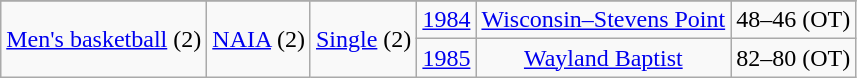<table class="wikitable">
<tr align="center">
</tr>
<tr align="center">
<td rowspan="2"><a href='#'>Men's basketball</a> (2)</td>
<td rowspan="2"><a href='#'>NAIA</a> (2)</td>
<td rowspan="2"><a href='#'>Single</a> (2)</td>
<td><a href='#'>1984</a></td>
<td><a href='#'>Wisconsin–Stevens Point</a></td>
<td>48–46 (OT)</td>
</tr>
<tr align="center">
<td><a href='#'>1985</a></td>
<td><a href='#'>Wayland Baptist</a></td>
<td>82–80 (OT)</td>
</tr>
</table>
